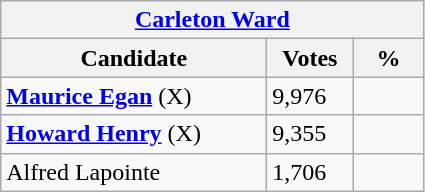<table class="wikitable">
<tr>
<th colspan="3"><a href='#'>Carleton Ward</a></th>
</tr>
<tr>
<th style="width: 170px">Candidate</th>
<th style="width: 50px">Votes</th>
<th style="width: 40px">%</th>
</tr>
<tr>
<td><strong><a href='#'>Maurice Egan</a></strong> (X)</td>
<td>9,976</td>
<td></td>
</tr>
<tr>
<td><strong><a href='#'>Howard Henry</a></strong> (X)</td>
<td>9,355</td>
<td></td>
</tr>
<tr>
<td>Alfred Lapointe</td>
<td>1,706</td>
<td></td>
</tr>
</table>
